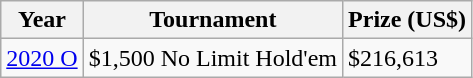<table class="wikitable">
<tr>
<th>Year</th>
<th>Tournament</th>
<th>Prize (US$)</th>
</tr>
<tr>
<td><a href='#'>2020 O</a></td>
<td>$1,500 No Limit Hold'em</td>
<td>$216,613</td>
</tr>
</table>
